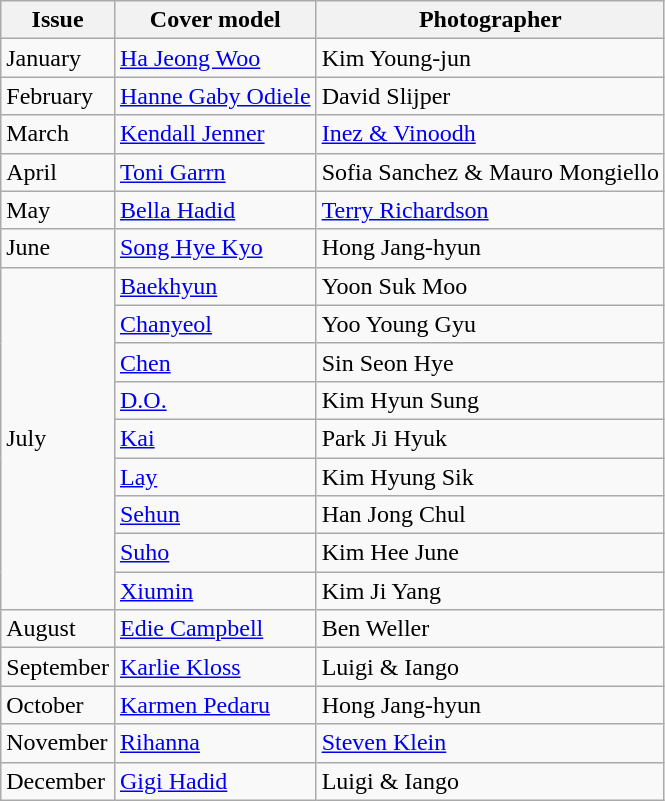<table class="sortable wikitable">
<tr>
<th>Issue</th>
<th>Cover model</th>
<th>Photographer</th>
</tr>
<tr>
<td>January</td>
<td><a href='#'>Ha Jeong Woo</a></td>
<td>Kim Young-jun</td>
</tr>
<tr>
<td>February</td>
<td><a href='#'>Hanne Gaby Odiele</a></td>
<td>David Slijper</td>
</tr>
<tr>
<td>March</td>
<td><a href='#'>Kendall Jenner</a></td>
<td><a href='#'>Inez & Vinoodh</a></td>
</tr>
<tr>
<td>April</td>
<td><a href='#'>Toni Garrn</a></td>
<td>Sofia Sanchez & Mauro Mongiello</td>
</tr>
<tr>
<td>May</td>
<td><a href='#'>Bella Hadid</a></td>
<td><a href='#'>Terry Richardson</a></td>
</tr>
<tr>
<td>June</td>
<td><a href='#'>Song Hye Kyo</a></td>
<td>Hong Jang-hyun</td>
</tr>
<tr>
<td rowspan=9>July</td>
<td><a href='#'>Baekhyun</a></td>
<td>Yoon Suk Moo</td>
</tr>
<tr>
<td><a href='#'>Chanyeol</a></td>
<td>Yoo Young Gyu</td>
</tr>
<tr>
<td><a href='#'>Chen</a></td>
<td>Sin Seon Hye</td>
</tr>
<tr>
<td><a href='#'>D.O.</a></td>
<td>Kim Hyun Sung</td>
</tr>
<tr>
<td><a href='#'>Kai</a></td>
<td>Park Ji Hyuk</td>
</tr>
<tr>
<td><a href='#'>Lay</a></td>
<td>Kim Hyung Sik</td>
</tr>
<tr>
<td><a href='#'>Sehun</a></td>
<td>Han Jong Chul</td>
</tr>
<tr>
<td><a href='#'>Suho</a></td>
<td>Kim Hee June</td>
</tr>
<tr>
<td><a href='#'>Xiumin</a></td>
<td>Kim Ji Yang</td>
</tr>
<tr>
<td>August</td>
<td><a href='#'>Edie Campbell</a></td>
<td>Ben Weller</td>
</tr>
<tr>
<td>September</td>
<td><a href='#'>Karlie Kloss</a></td>
<td>Luigi & Iango</td>
</tr>
<tr>
<td>October</td>
<td><a href='#'>Karmen Pedaru</a></td>
<td>Hong Jang-hyun</td>
</tr>
<tr>
<td>November</td>
<td><a href='#'>Rihanna</a></td>
<td><a href='#'>Steven Klein</a></td>
</tr>
<tr>
<td>December</td>
<td><a href='#'>Gigi Hadid</a></td>
<td>Luigi & Iango</td>
</tr>
</table>
